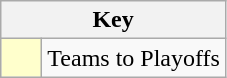<table class="wikitable" style="text-align: center;">
<tr>
<th colspan=2>Key</th>
</tr>
<tr>
<td style="background:#ffffcc; width:20px;"></td>
<td align=left>Teams to Playoffs</td>
</tr>
</table>
